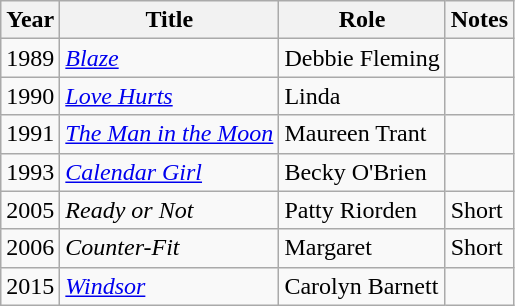<table class="wikitable sortable">
<tr>
<th>Year</th>
<th>Title</th>
<th>Role</th>
<th class="unsortable">Notes</th>
</tr>
<tr>
<td>1989</td>
<td><em><a href='#'>Blaze</a></em></td>
<td>Debbie Fleming</td>
<td></td>
</tr>
<tr>
<td>1990</td>
<td><em><a href='#'>Love Hurts</a></em></td>
<td>Linda</td>
<td></td>
</tr>
<tr>
<td>1991</td>
<td><em><a href='#'>The Man in the Moon</a></em></td>
<td>Maureen Trant</td>
<td></td>
</tr>
<tr>
<td>1993</td>
<td><em><a href='#'>Calendar Girl</a></em></td>
<td>Becky O'Brien</td>
<td></td>
</tr>
<tr>
<td>2005</td>
<td><em>Ready or Not</em></td>
<td>Patty Riorden</td>
<td>Short</td>
</tr>
<tr>
<td>2006</td>
<td><em>Counter-Fit</em></td>
<td>Margaret</td>
<td>Short</td>
</tr>
<tr>
<td>2015</td>
<td><em><a href='#'>Windsor</a></em></td>
<td>Carolyn Barnett</td>
<td></td>
</tr>
</table>
